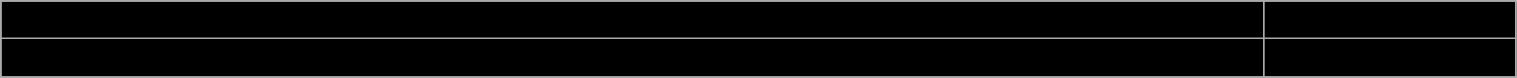<table class="wikitable" width="80%">
<tr align="center">
</tr>
<tr align="center" bgcolor=" ">
<td>Blake Bolden</td>
<td>D</td>
</tr>
<tr align="center" bgcolor=" ">
<td>Kelli Stack</td>
<td>F</td>
</tr>
<tr align="center" bgcolor=" ">
</tr>
</table>
